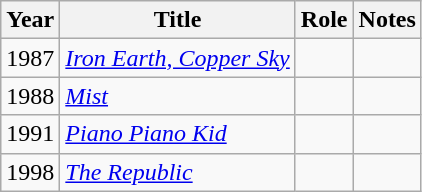<table class="wikitable sortable">
<tr>
<th>Year</th>
<th>Title</th>
<th>Role</th>
<th class="unsortable">Notes</th>
</tr>
<tr>
<td>1987</td>
<td><em><a href='#'>Iron Earth, Copper Sky</a></em></td>
<td></td>
<td></td>
</tr>
<tr>
<td>1988</td>
<td><em><a href='#'>Mist</a></em></td>
<td></td>
<td></td>
</tr>
<tr>
<td>1991</td>
<td><em><a href='#'>Piano Piano Kid</a></em></td>
<td></td>
<td></td>
</tr>
<tr>
<td>1998</td>
<td><em><a href='#'>The Republic</a></em></td>
<td></td>
<td></td>
</tr>
</table>
